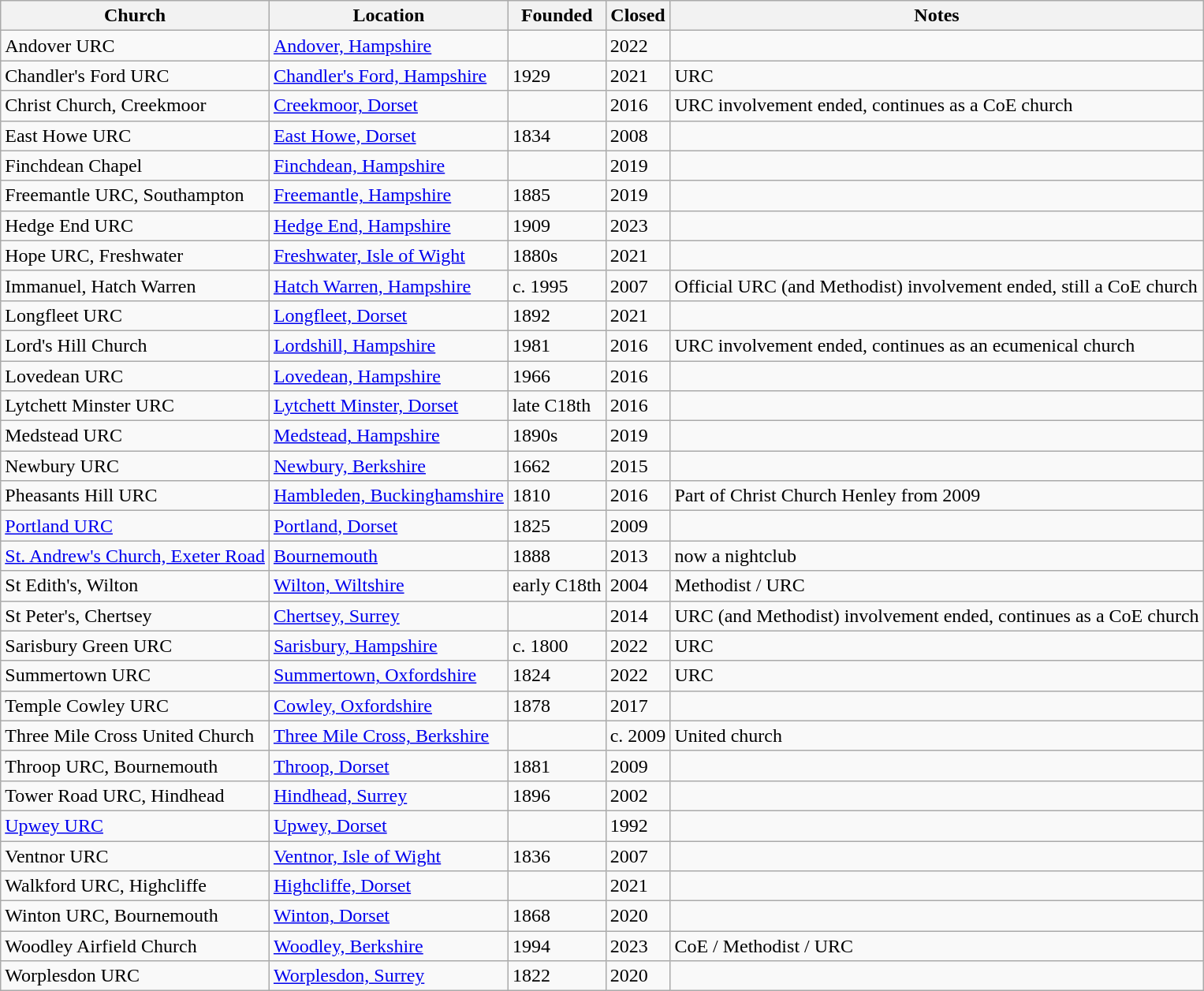<table class="wikitable sortable">
<tr>
<th>Church</th>
<th>Location</th>
<th>Founded</th>
<th>Closed</th>
<th>Notes</th>
</tr>
<tr>
<td>Andover URC</td>
<td><a href='#'>Andover, Hampshire</a></td>
<td></td>
<td>2022</td>
<td></td>
</tr>
<tr>
<td>Chandler's Ford URC</td>
<td><a href='#'>Chandler's Ford, Hampshire</a></td>
<td>1929</td>
<td>2021</td>
<td>URC</td>
</tr>
<tr>
<td>Christ Church, Creekmoor</td>
<td><a href='#'>Creekmoor, Dorset</a></td>
<td></td>
<td>2016</td>
<td>URC involvement ended, continues as a CoE church</td>
</tr>
<tr>
<td>East Howe URC</td>
<td><a href='#'>East Howe, Dorset</a></td>
<td>1834</td>
<td>2008</td>
<td></td>
</tr>
<tr>
<td>Finchdean Chapel</td>
<td><a href='#'>Finchdean, Hampshire</a></td>
<td></td>
<td>2019</td>
<td></td>
</tr>
<tr>
<td>Freemantle URC, Southampton</td>
<td><a href='#'>Freemantle, Hampshire</a></td>
<td>1885</td>
<td>2019</td>
<td></td>
</tr>
<tr>
<td>Hedge End URC</td>
<td><a href='#'>Hedge End, Hampshire</a></td>
<td>1909</td>
<td>2023</td>
<td></td>
</tr>
<tr>
<td>Hope URC, Freshwater</td>
<td><a href='#'>Freshwater, Isle of Wight</a></td>
<td>1880s</td>
<td>2021</td>
<td></td>
</tr>
<tr>
<td>Immanuel, Hatch Warren</td>
<td><a href='#'>Hatch Warren, Hampshire</a></td>
<td>c. 1995</td>
<td>2007</td>
<td>Official URC (and Methodist) involvement ended, still a CoE church</td>
</tr>
<tr>
<td>Longfleet URC</td>
<td><a href='#'>Longfleet, Dorset</a></td>
<td>1892</td>
<td>2021</td>
<td></td>
</tr>
<tr>
<td>Lord's Hill Church</td>
<td><a href='#'>Lordshill, Hampshire</a></td>
<td>1981</td>
<td>2016</td>
<td>URC involvement ended, continues as an ecumenical church</td>
</tr>
<tr>
<td>Lovedean URC</td>
<td><a href='#'>Lovedean, Hampshire</a></td>
<td>1966</td>
<td>2016</td>
<td></td>
</tr>
<tr>
<td>Lytchett Minster URC</td>
<td><a href='#'>Lytchett Minster, Dorset</a></td>
<td>late C18th</td>
<td>2016</td>
<td></td>
</tr>
<tr>
<td>Medstead URC</td>
<td><a href='#'>Medstead, Hampshire</a></td>
<td>1890s</td>
<td>2019</td>
<td></td>
</tr>
<tr>
<td>Newbury URC</td>
<td><a href='#'>Newbury, Berkshire</a></td>
<td>1662</td>
<td>2015</td>
<td></td>
</tr>
<tr>
<td>Pheasants Hill URC</td>
<td><a href='#'>Hambleden, Buckinghamshire</a></td>
<td>1810</td>
<td>2016</td>
<td>Part of Christ Church Henley from 2009</td>
</tr>
<tr>
<td><a href='#'>Portland URC</a></td>
<td><a href='#'>Portland, Dorset</a></td>
<td>1825</td>
<td>2009</td>
<td></td>
</tr>
<tr>
<td><a href='#'>St. Andrew's Church, Exeter Road</a></td>
<td><a href='#'>Bournemouth</a></td>
<td>1888</td>
<td>2013</td>
<td>now a nightclub</td>
</tr>
<tr>
<td>St Edith's, Wilton</td>
<td><a href='#'>Wilton, Wiltshire</a></td>
<td>early C18th</td>
<td>2004</td>
<td>Methodist / URC</td>
</tr>
<tr>
<td>St Peter's, Chertsey</td>
<td><a href='#'>Chertsey, Surrey</a></td>
<td></td>
<td>2014</td>
<td>URC (and Methodist) involvement ended, continues as a CoE church</td>
</tr>
<tr>
<td>Sarisbury Green URC</td>
<td><a href='#'>Sarisbury, Hampshire</a></td>
<td>c. 1800</td>
<td>2022</td>
<td>URC</td>
</tr>
<tr>
<td>Summertown URC</td>
<td><a href='#'>Summertown, Oxfordshire</a></td>
<td>1824</td>
<td>2022</td>
<td>URC</td>
</tr>
<tr>
<td>Temple Cowley URC</td>
<td><a href='#'>Cowley, Oxfordshire</a></td>
<td>1878</td>
<td>2017</td>
<td></td>
</tr>
<tr>
<td>Three Mile Cross United Church</td>
<td><a href='#'>Three Mile Cross, Berkshire</a></td>
<td></td>
<td>c. 2009</td>
<td>United church</td>
</tr>
<tr>
<td>Throop URC, Bournemouth</td>
<td><a href='#'>Throop, Dorset</a></td>
<td>1881</td>
<td>2009</td>
<td></td>
</tr>
<tr>
<td>Tower Road URC, Hindhead</td>
<td><a href='#'>Hindhead, Surrey</a></td>
<td>1896</td>
<td>2002</td>
<td></td>
</tr>
<tr>
<td><a href='#'>Upwey URC</a></td>
<td><a href='#'>Upwey, Dorset</a></td>
<td></td>
<td>1992</td>
<td></td>
</tr>
<tr>
<td>Ventnor URC</td>
<td><a href='#'>Ventnor, Isle of Wight</a></td>
<td>1836</td>
<td>2007</td>
<td></td>
</tr>
<tr>
<td>Walkford URC, Highcliffe</td>
<td><a href='#'>Highcliffe, Dorset</a></td>
<td></td>
<td>2021</td>
<td></td>
</tr>
<tr>
<td>Winton URC, Bournemouth</td>
<td><a href='#'>Winton, Dorset</a></td>
<td>1868</td>
<td>2020</td>
<td></td>
</tr>
<tr>
<td>Woodley Airfield Church</td>
<td><a href='#'>Woodley, Berkshire</a></td>
<td>1994</td>
<td>2023</td>
<td>CoE / Methodist / URC</td>
</tr>
<tr>
<td>Worplesdon URC</td>
<td><a href='#'>Worplesdon, Surrey</a></td>
<td>1822</td>
<td>2020</td>
<td></td>
</tr>
</table>
